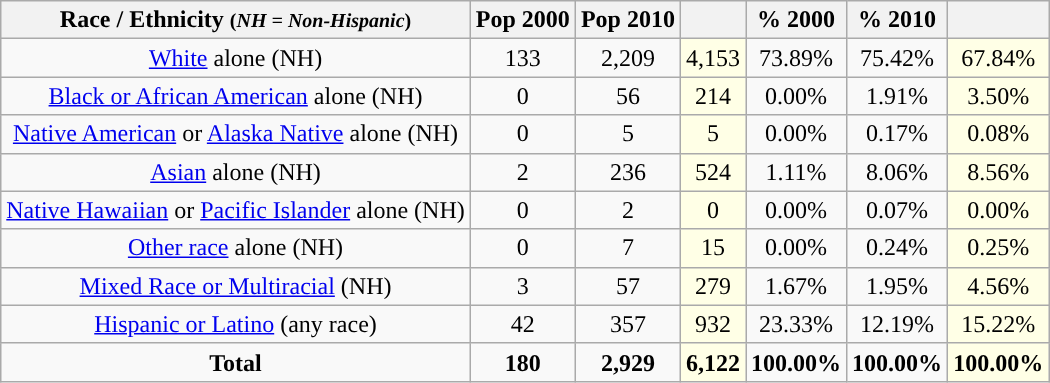<table class="wikitable" style="text-align:center;">
<tr>
<th>Race / Ethnicity <small>(<em>NH = Non-Hispanic</em>)</small></th>
<th>Pop 2000</th>
<th>Pop 2010</th>
<th></th>
<th>% 2000</th>
<th>% 2010</th>
<th></th>
</tr>
<tr>
<td><a href='#'>White</a> alone (NH)</td>
<td>133</td>
<td>2,209</td>
<td style='background: #ffffe6;'>4,153</td>
<td>73.89%</td>
<td>75.42%</td>
<td style='background: #ffffe6;'>67.84%</td>
</tr>
<tr>
<td><a href='#'>Black or African American</a> alone (NH)</td>
<td>0</td>
<td>56</td>
<td style='background: #ffffe6;'>214</td>
<td>0.00%</td>
<td>1.91%</td>
<td style='background: #ffffe6;'>3.50%</td>
</tr>
<tr>
<td><a href='#'>Native American</a> or <a href='#'>Alaska Native</a> alone (NH)</td>
<td>0</td>
<td>5</td>
<td style='background: #ffffe6;'>5</td>
<td>0.00%</td>
<td>0.17%</td>
<td style='background: #ffffe6;'>0.08%</td>
</tr>
<tr>
<td><a href='#'>Asian</a> alone (NH)</td>
<td>2</td>
<td>236</td>
<td style='background: #ffffe6;'>524</td>
<td>1.11%</td>
<td>8.06%</td>
<td style='background: #ffffe6;'>8.56%</td>
</tr>
<tr>
<td><a href='#'>Native Hawaiian</a> or <a href='#'>Pacific Islander</a> alone (NH)</td>
<td>0</td>
<td>2</td>
<td style='background: #ffffe6;'>0</td>
<td>0.00%</td>
<td>0.07%</td>
<td style='background: #ffffe6;'>0.00%</td>
</tr>
<tr>
<td><a href='#'>Other race</a> alone (NH)</td>
<td>0</td>
<td>7</td>
<td style='background: #ffffe6;'>15</td>
<td>0.00%</td>
<td>0.24%</td>
<td style='background: #ffffe6;'>0.25%</td>
</tr>
<tr>
<td><a href='#'>Mixed Race or Multiracial</a> (NH)</td>
<td>3</td>
<td>57</td>
<td style='background: #ffffe6;'>279</td>
<td>1.67%</td>
<td>1.95%</td>
<td style='background: #ffffe6;'>4.56%</td>
</tr>
<tr>
<td><a href='#'>Hispanic or Latino</a> (any race)</td>
<td>42</td>
<td>357</td>
<td style='background: #ffffe6;'>932</td>
<td>23.33%</td>
<td>12.19%</td>
<td style='background: #ffffe6;'>15.22%</td>
</tr>
<tr>
<td><strong>Total</strong></td>
<td><strong>180</strong></td>
<td><strong>2,929</strong></td>
<td style='background: #ffffe6;'><strong>6,122</strong></td>
<td><strong>100.00%</strong></td>
<td><strong>100.00%</strong></td>
<td style='background: #ffffe6;'><strong>100.00%</strong></td>
</tr>
</table>
